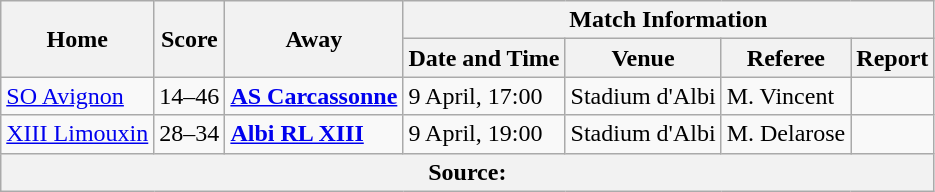<table class="wikitable defaultcenter col1left col3left">
<tr>
<th scope="col" rowspan=2>Home</th>
<th scope="col" rowspan=2>Score</th>
<th scope="col" rowspan=2>Away</th>
<th scope="col" colspan=4>Match Information</th>
</tr>
<tr>
<th scope="col">Date and Time</th>
<th scope="col">Venue</th>
<th scope="col">Referee</th>
<th scope="col">Report</th>
</tr>
<tr>
<td> <a href='#'>SO Avignon</a></td>
<td>14–46</td>
<td> <strong><a href='#'>AS Carcassonne</a></strong></td>
<td>9 April, 17:00</td>
<td>Stadium d'Albi</td>
<td>M. Vincent</td>
<td></td>
</tr>
<tr>
<td> <a href='#'>XIII Limouxin</a></td>
<td>28–34</td>
<td> <strong><a href='#'>Albi RL XIII</a></strong></td>
<td>9 April, 19:00</td>
<td>Stadium d'Albi</td>
<td>M. Delarose</td>
<td></td>
</tr>
<tr>
<th colspan=7>Source:</th>
</tr>
</table>
